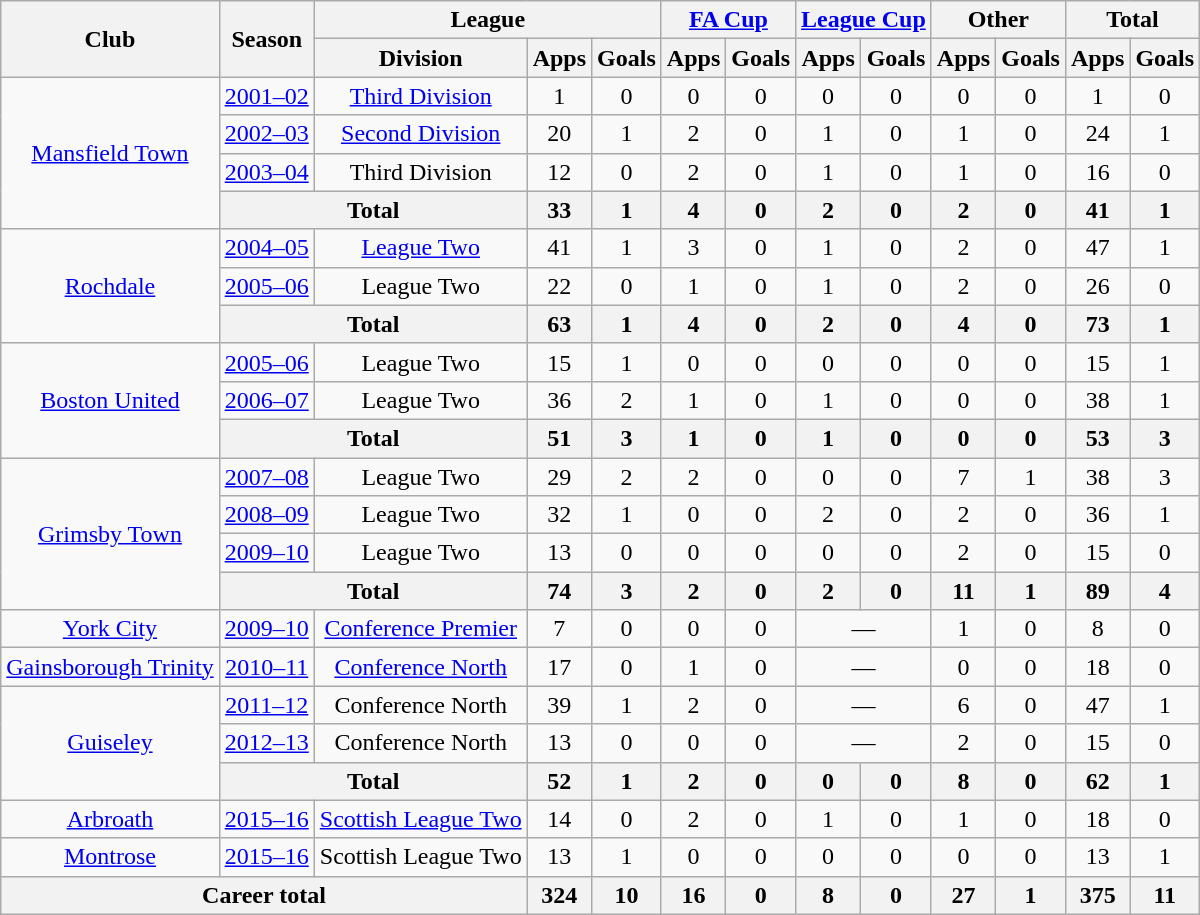<table class="wikitable" style="text-align: center;">
<tr>
<th rowspan="2">Club</th>
<th rowspan="2">Season</th>
<th colspan="3">League</th>
<th colspan="2"><a href='#'>FA Cup</a></th>
<th colspan="2"><a href='#'>League Cup</a></th>
<th colspan="2">Other</th>
<th colspan="2">Total</th>
</tr>
<tr>
<th>Division</th>
<th>Apps</th>
<th>Goals</th>
<th>Apps</th>
<th>Goals</th>
<th>Apps</th>
<th>Goals</th>
<th>Apps</th>
<th>Goals</th>
<th>Apps</th>
<th>Goals</th>
</tr>
<tr>
<td rowspan="4"><a href='#'>Mansfield Town</a></td>
<td><a href='#'>2001–02</a></td>
<td><a href='#'>Third Division</a></td>
<td>1</td>
<td>0</td>
<td>0</td>
<td>0</td>
<td>0</td>
<td>0</td>
<td>0</td>
<td>0</td>
<td>1</td>
<td>0</td>
</tr>
<tr>
<td><a href='#'>2002–03</a></td>
<td><a href='#'>Second Division</a></td>
<td>20</td>
<td>1</td>
<td>2</td>
<td>0</td>
<td>1</td>
<td>0</td>
<td>1</td>
<td>0</td>
<td>24</td>
<td>1</td>
</tr>
<tr>
<td><a href='#'>2003–04</a></td>
<td>Third Division</td>
<td>12</td>
<td>0</td>
<td>2</td>
<td>0</td>
<td>1</td>
<td>0</td>
<td>1</td>
<td>0</td>
<td>16</td>
<td>0</td>
</tr>
<tr>
<th colspan="2">Total</th>
<th>33</th>
<th>1</th>
<th>4</th>
<th>0</th>
<th>2</th>
<th>0</th>
<th>2</th>
<th>0</th>
<th>41</th>
<th>1</th>
</tr>
<tr>
<td rowspan="3"><a href='#'>Rochdale</a></td>
<td><a href='#'>2004–05</a></td>
<td><a href='#'>League Two</a></td>
<td>41</td>
<td>1</td>
<td>3</td>
<td>0</td>
<td>1</td>
<td>0</td>
<td>2</td>
<td>0</td>
<td>47</td>
<td>1</td>
</tr>
<tr>
<td><a href='#'>2005–06</a></td>
<td>League Two</td>
<td>22</td>
<td>0</td>
<td>1</td>
<td>0</td>
<td>1</td>
<td>0</td>
<td>2</td>
<td>0</td>
<td>26</td>
<td>0</td>
</tr>
<tr>
<th colspan="2">Total</th>
<th>63</th>
<th>1</th>
<th>4</th>
<th>0</th>
<th>2</th>
<th>0</th>
<th>4</th>
<th>0</th>
<th>73</th>
<th>1</th>
</tr>
<tr>
<td rowspan="3"><a href='#'>Boston United</a></td>
<td><a href='#'>2005–06</a></td>
<td>League Two</td>
<td>15</td>
<td>1</td>
<td>0</td>
<td>0</td>
<td>0</td>
<td>0</td>
<td>0</td>
<td>0</td>
<td>15</td>
<td>1</td>
</tr>
<tr>
<td><a href='#'>2006–07</a></td>
<td>League Two</td>
<td>36</td>
<td>2</td>
<td>1</td>
<td>0</td>
<td>1</td>
<td>0</td>
<td>0</td>
<td>0</td>
<td>38</td>
<td>1</td>
</tr>
<tr>
<th colspan="2">Total</th>
<th>51</th>
<th>3</th>
<th>1</th>
<th>0</th>
<th>1</th>
<th>0</th>
<th>0</th>
<th>0</th>
<th>53</th>
<th>3</th>
</tr>
<tr>
<td rowspan="4"><a href='#'>Grimsby Town</a></td>
<td><a href='#'>2007–08</a></td>
<td>League Two</td>
<td>29</td>
<td>2</td>
<td>2</td>
<td>0</td>
<td>0</td>
<td>0</td>
<td>7</td>
<td>1</td>
<td>38</td>
<td>3</td>
</tr>
<tr>
<td><a href='#'>2008–09</a></td>
<td>League Two</td>
<td>32</td>
<td>1</td>
<td>0</td>
<td>0</td>
<td>2</td>
<td>0</td>
<td>2</td>
<td>0</td>
<td>36</td>
<td>1</td>
</tr>
<tr>
<td><a href='#'>2009–10</a></td>
<td>League Two</td>
<td>13</td>
<td>0</td>
<td>0</td>
<td>0</td>
<td>0</td>
<td>0</td>
<td>2</td>
<td>0</td>
<td>15</td>
<td>0</td>
</tr>
<tr>
<th colspan="2">Total</th>
<th>74</th>
<th>3</th>
<th>2</th>
<th>0</th>
<th>2</th>
<th>0</th>
<th>11</th>
<th>1</th>
<th>89</th>
<th>4</th>
</tr>
<tr>
<td><a href='#'>York City</a></td>
<td><a href='#'>2009–10</a></td>
<td><a href='#'>Conference Premier</a></td>
<td>7</td>
<td>0</td>
<td>0</td>
<td>0</td>
<td colspan="2">—</td>
<td>1</td>
<td>0</td>
<td>8</td>
<td>0</td>
</tr>
<tr>
<td rowspan="1"><a href='#'>Gainsborough Trinity</a></td>
<td><a href='#'>2010–11</a></td>
<td><a href='#'>Conference North</a></td>
<td>17</td>
<td>0</td>
<td>1</td>
<td>0</td>
<td colspan="2">—</td>
<td>0</td>
<td>0</td>
<td>18</td>
<td>0</td>
</tr>
<tr>
<td rowspan="3"><a href='#'>Guiseley</a></td>
<td><a href='#'>2011–12</a></td>
<td>Conference North</td>
<td>39</td>
<td>1</td>
<td>2</td>
<td>0</td>
<td colspan="2">—</td>
<td>6</td>
<td>0</td>
<td>47</td>
<td>1</td>
</tr>
<tr>
<td><a href='#'>2012–13</a></td>
<td>Conference North</td>
<td>13</td>
<td>0</td>
<td>0</td>
<td>0</td>
<td colspan="2">—</td>
<td>2</td>
<td>0</td>
<td>15</td>
<td>0</td>
</tr>
<tr>
<th colspan="2">Total</th>
<th>52</th>
<th>1</th>
<th>2</th>
<th>0</th>
<th>0</th>
<th>0</th>
<th>8</th>
<th>0</th>
<th>62</th>
<th>1</th>
</tr>
<tr>
<td><a href='#'>Arbroath</a></td>
<td><a href='#'>2015–16</a></td>
<td><a href='#'>Scottish League Two</a></td>
<td>14</td>
<td>0</td>
<td>2</td>
<td>0</td>
<td>1</td>
<td>0</td>
<td>1</td>
<td>0</td>
<td>18</td>
<td>0</td>
</tr>
<tr>
<td><a href='#'>Montrose</a></td>
<td><a href='#'>2015–16</a></td>
<td>Scottish League Two</td>
<td>13</td>
<td>1</td>
<td>0</td>
<td>0</td>
<td>0</td>
<td>0</td>
<td>0</td>
<td>0</td>
<td>13</td>
<td>1</td>
</tr>
<tr>
<th colspan="3">Career total</th>
<th>324</th>
<th>10</th>
<th>16</th>
<th>0</th>
<th>8</th>
<th>0</th>
<th>27</th>
<th>1</th>
<th>375</th>
<th>11</th>
</tr>
</table>
